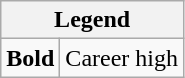<table class="wikitable mw-collapsible">
<tr>
<th colspan="2">Legend</th>
</tr>
<tr>
<td><strong>Bold</strong></td>
<td>Career high</td>
</tr>
</table>
